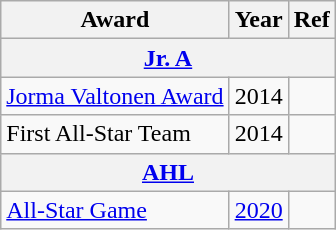<table class="wikitable">
<tr>
<th>Award</th>
<th>Year</th>
<th>Ref</th>
</tr>
<tr>
<th colspan="3"><a href='#'>Jr. A</a></th>
</tr>
<tr>
<td><a href='#'>Jorma Valtonen Award</a></td>
<td>2014</td>
<td></td>
</tr>
<tr>
<td>First All-Star Team</td>
<td>2014</td>
<td></td>
</tr>
<tr>
<th colspan="3"><a href='#'>AHL</a></th>
</tr>
<tr>
<td><a href='#'>All-Star Game</a></td>
<td><a href='#'>2020</a></td>
<td></td>
</tr>
</table>
